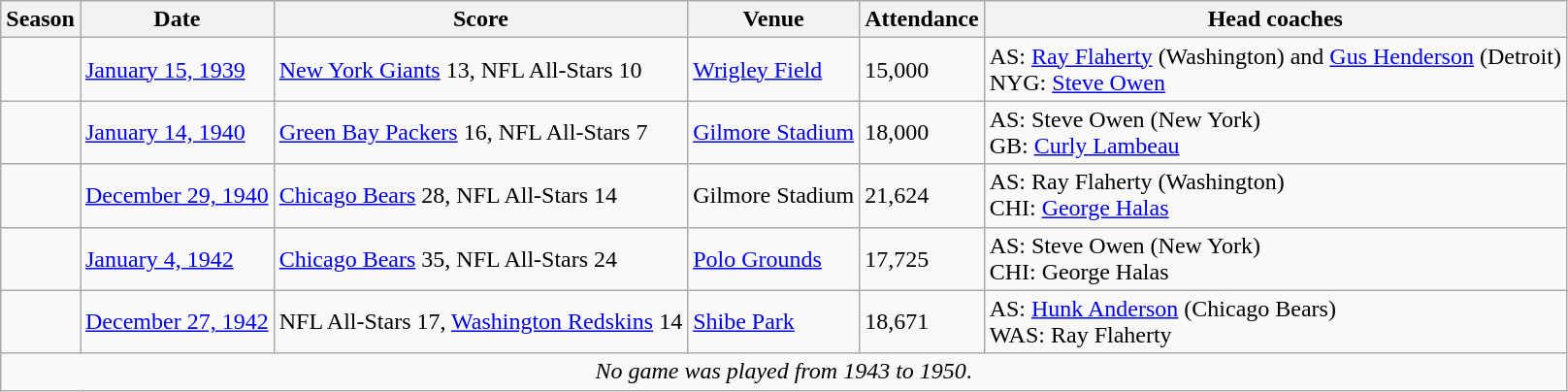<table class="wikitable">
<tr>
<th>Season</th>
<th>Date</th>
<th>Score</th>
<th>Venue</th>
<th>Attendance</th>
<th>Head coaches</th>
</tr>
<tr>
<td></td>
<td><a href='#'>January 15, 1939</a></td>
<td><a href='#'>New York Giants</a> 13, NFL All-Stars 10</td>
<td><a href='#'>Wrigley Field</a></td>
<td>15,000</td>
<td>AS: <a href='#'>Ray Flaherty</a> (Washington) and <a href='#'>Gus Henderson</a> (Detroit)<br>NYG: <a href='#'>Steve Owen</a></td>
</tr>
<tr>
<td></td>
<td><a href='#'>January 14, 1940</a></td>
<td><a href='#'>Green Bay Packers</a> 16, NFL All-Stars 7</td>
<td><a href='#'>Gilmore Stadium</a></td>
<td>18,000</td>
<td>AS: Steve Owen (New York)<br>GB: <a href='#'>Curly Lambeau</a></td>
</tr>
<tr>
<td></td>
<td><a href='#'>December 29, 1940</a></td>
<td><a href='#'>Chicago Bears</a> 28, NFL All-Stars 14</td>
<td>Gilmore Stadium</td>
<td>21,624</td>
<td>AS: Ray Flaherty (Washington)<br>CHI: <a href='#'>George Halas</a></td>
</tr>
<tr>
<td></td>
<td><a href='#'>January 4, 1942</a></td>
<td><a href='#'>Chicago Bears</a> 35, NFL All-Stars 24</td>
<td><a href='#'>Polo Grounds</a></td>
<td>17,725</td>
<td>AS: Steve Owen (New York)<br>CHI: George Halas</td>
</tr>
<tr>
<td></td>
<td><a href='#'>December 27, 1942</a></td>
<td>NFL All-Stars 17, <a href='#'>Washington Redskins</a> 14</td>
<td><a href='#'>Shibe Park</a></td>
<td>18,671</td>
<td>AS: <a href='#'>Hunk Anderson</a> (Chicago Bears)<br>WAS: Ray Flaherty</td>
</tr>
<tr style="text-align:center;">
<td colspan="6"><em>No game was played from 1943 to 1950</em>.</td>
</tr>
</table>
